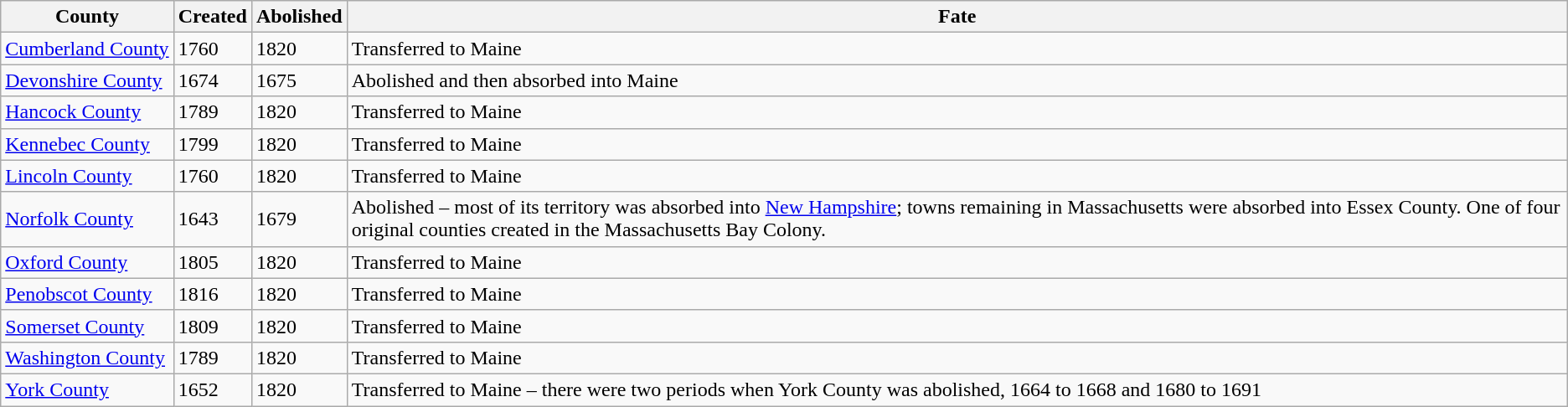<table class="wikitable sortable">
<tr>
<th>County<br></th>
<th>Created<br></th>
<th>Abolished<br></th>
<th>Fate<br></th>
</tr>
<tr>
<td nowrap><a href='#'>Cumberland County</a></td>
<td>1760</td>
<td>1820</td>
<td>Transferred to Maine</td>
</tr>
<tr>
<td><a href='#'>Devonshire County</a></td>
<td>1674</td>
<td>1675</td>
<td>Abolished and then absorbed into Maine</td>
</tr>
<tr>
<td><a href='#'>Hancock County</a></td>
<td>1789</td>
<td>1820</td>
<td>Transferred to Maine</td>
</tr>
<tr>
<td><a href='#'>Kennebec County</a></td>
<td>1799</td>
<td>1820</td>
<td>Transferred to Maine</td>
</tr>
<tr>
<td><a href='#'>Lincoln County</a></td>
<td>1760</td>
<td>1820</td>
<td>Transferred to Maine</td>
</tr>
<tr>
<td><a href='#'>Norfolk County</a></td>
<td>1643</td>
<td>1679</td>
<td>Abolished – most of its territory was absorbed into <a href='#'>New Hampshire</a>; towns remaining in Massachusetts were absorbed into Essex County. One of four original counties created in the Massachusetts Bay Colony.</td>
</tr>
<tr>
<td><a href='#'>Oxford County</a></td>
<td>1805</td>
<td>1820</td>
<td>Transferred to Maine</td>
</tr>
<tr>
<td><a href='#'>Penobscot County</a></td>
<td>1816</td>
<td>1820</td>
<td>Transferred to Maine</td>
</tr>
<tr>
<td><a href='#'>Somerset County</a></td>
<td>1809</td>
<td>1820</td>
<td>Transferred to Maine</td>
</tr>
<tr>
<td><a href='#'>Washington County</a></td>
<td>1789</td>
<td>1820</td>
<td>Transferred to Maine</td>
</tr>
<tr>
<td><a href='#'>York County</a></td>
<td>1652</td>
<td>1820</td>
<td>Transferred to Maine – there were two periods when York County was abolished, 1664 to 1668 and 1680 to 1691</td>
</tr>
</table>
